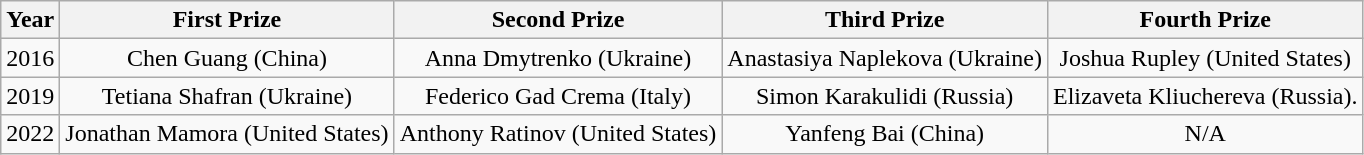<table class="wikitable">
<tr>
<th>Year</th>
<th>First Prize</th>
<th>Second Prize</th>
<th>Third Prize</th>
<th>Fourth Prize</th>
</tr>
<tr>
<td>2016</td>
<td style="text-align:center;">Chen Guang (China)</td>
<td style="text-align:center;">Anna Dmytrenko (Ukraine)</td>
<td style="text-align:center;">Anastasiya Naplekova (Ukraine)</td>
<td style="text-align:center;">Joshua Rupley (United States)</td>
</tr>
<tr>
<td>2019</td>
<td style="text-align:center;">Tetiana Shafran (Ukraine)</td>
<td style="text-align:center;">Federico Gad Crema (Italy)</td>
<td style="text-align:center;">Simon Karakulidi (Russia)</td>
<td style="text-align:center;">Elizaveta Kliuchereva (Russia).</td>
</tr>
<tr>
<td>2022</td>
<td style="text-align:center;">Jonathan Mamora (United States)</td>
<td style="text-align:center;">Anthony Ratinov (United States)</td>
<td style="text-align:center;">Yanfeng Bai (China)</td>
<td style="text-align:center;">N/A</td>
</tr>
</table>
